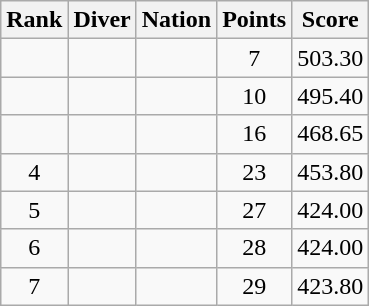<table class="wikitable sortable" style="text-align:center">
<tr>
<th>Rank</th>
<th>Diver</th>
<th>Nation</th>
<th>Points</th>
<th>Score</th>
</tr>
<tr>
<td></td>
<td align=left></td>
<td align=left></td>
<td>7</td>
<td>503.30</td>
</tr>
<tr>
<td></td>
<td align=left></td>
<td align=left></td>
<td>10</td>
<td>495.40</td>
</tr>
<tr>
<td></td>
<td align=left></td>
<td align=left></td>
<td>16</td>
<td>468.65</td>
</tr>
<tr>
<td>4</td>
<td align=left></td>
<td align=left></td>
<td>23</td>
<td>453.80</td>
</tr>
<tr>
<td>5</td>
<td align=left></td>
<td align=left></td>
<td>27</td>
<td>424.00</td>
</tr>
<tr>
<td>6</td>
<td align=left></td>
<td align=left></td>
<td>28</td>
<td>424.00</td>
</tr>
<tr>
<td>7</td>
<td align=left></td>
<td align=left></td>
<td>29</td>
<td>423.80</td>
</tr>
</table>
